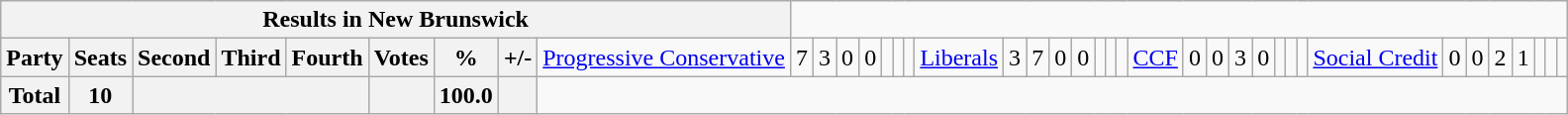<table class="wikitable">
<tr>
<th colspan=10>Results in New Brunswick</th>
</tr>
<tr>
<th colspan=2>Party</th>
<th>Seats</th>
<th>Second</th>
<th>Third</th>
<th>Fourth</th>
<th>Votes</th>
<th>%</th>
<th>+/-<br></th>
<td><a href='#'>Progressive Conservative</a></td>
<td align="right">7</td>
<td align="right">3</td>
<td align="right">0</td>
<td align="right">0</td>
<td align="right"></td>
<td align="right"></td>
<td align="right"><br></td>
<td><a href='#'>Liberals</a></td>
<td align="right">3</td>
<td align="right">7</td>
<td align="right">0</td>
<td align="right">0</td>
<td align="right"></td>
<td align="right"></td>
<td align="right"><br></td>
<td><a href='#'>CCF</a></td>
<td align="right">0</td>
<td align="right">0</td>
<td align="right">3</td>
<td align="right">0</td>
<td align="right"></td>
<td align="right"></td>
<td align="right"><br></td>
<td><a href='#'>Social Credit</a></td>
<td align="right">0</td>
<td align="right">0</td>
<td align="right">2</td>
<td align="right">1</td>
<td align="right"></td>
<td align="right"></td>
<td align="right"></td>
</tr>
<tr>
<th colspan="2">Total</th>
<th>10</th>
<th colspan="3"></th>
<th></th>
<th>100.0</th>
<th></th>
</tr>
</table>
